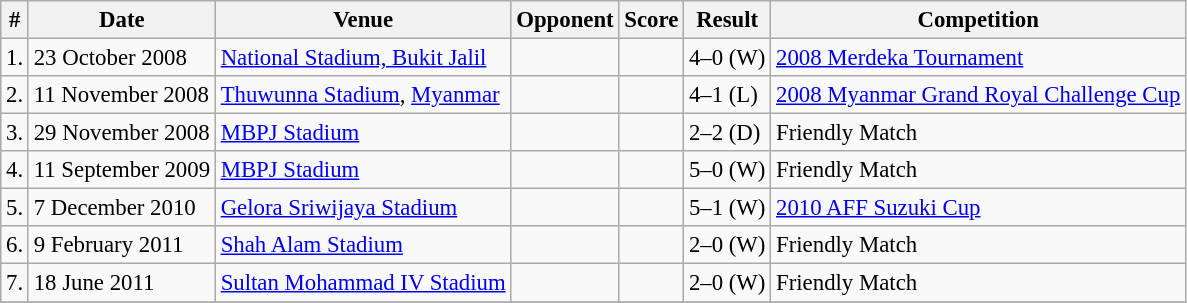<table class="wikitable" style="font-size: 95%;">
<tr>
<th>#</th>
<th>Date</th>
<th>Venue</th>
<th>Opponent</th>
<th>Score</th>
<th>Result</th>
<th>Competition</th>
</tr>
<tr>
<td>1.</td>
<td>23 October 2008</td>
<td><a href='#'>National Stadium, Bukit Jalil</a></td>
<td></td>
<td></td>
<td>4–0 (W)</td>
<td><a href='#'>2008 Merdeka Tournament</a></td>
</tr>
<tr>
<td>2.</td>
<td>11 November 2008</td>
<td><a href='#'>Thuwunna Stadium</a>, <a href='#'>Myanmar</a></td>
<td></td>
<td></td>
<td>4–1 (L)</td>
<td><a href='#'>2008 Myanmar Grand Royal Challenge Cup</a></td>
</tr>
<tr>
<td>3.</td>
<td>29 November 2008</td>
<td><a href='#'>MBPJ Stadium</a></td>
<td></td>
<td></td>
<td>2–2 (D)</td>
<td>Friendly Match</td>
</tr>
<tr>
<td>4.</td>
<td>11 September 2009</td>
<td><a href='#'>MBPJ Stadium</a></td>
<td></td>
<td></td>
<td>5–0 (W)</td>
<td>Friendly Match</td>
</tr>
<tr>
<td>5.</td>
<td>7 December 2010</td>
<td><a href='#'>Gelora Sriwijaya Stadium</a></td>
<td></td>
<td></td>
<td>5–1 (W)</td>
<td><a href='#'>2010 AFF Suzuki Cup</a></td>
</tr>
<tr>
<td>6.</td>
<td>9 February 2011</td>
<td><a href='#'>Shah Alam Stadium</a></td>
<td></td>
<td></td>
<td>2–0 (W)</td>
<td>Friendly Match</td>
</tr>
<tr>
<td>7.</td>
<td>18 June 2011</td>
<td><a href='#'>Sultan Mohammad IV Stadium</a></td>
<td></td>
<td></td>
<td>2–0 (W)</td>
<td>Friendly Match</td>
</tr>
<tr>
</tr>
</table>
